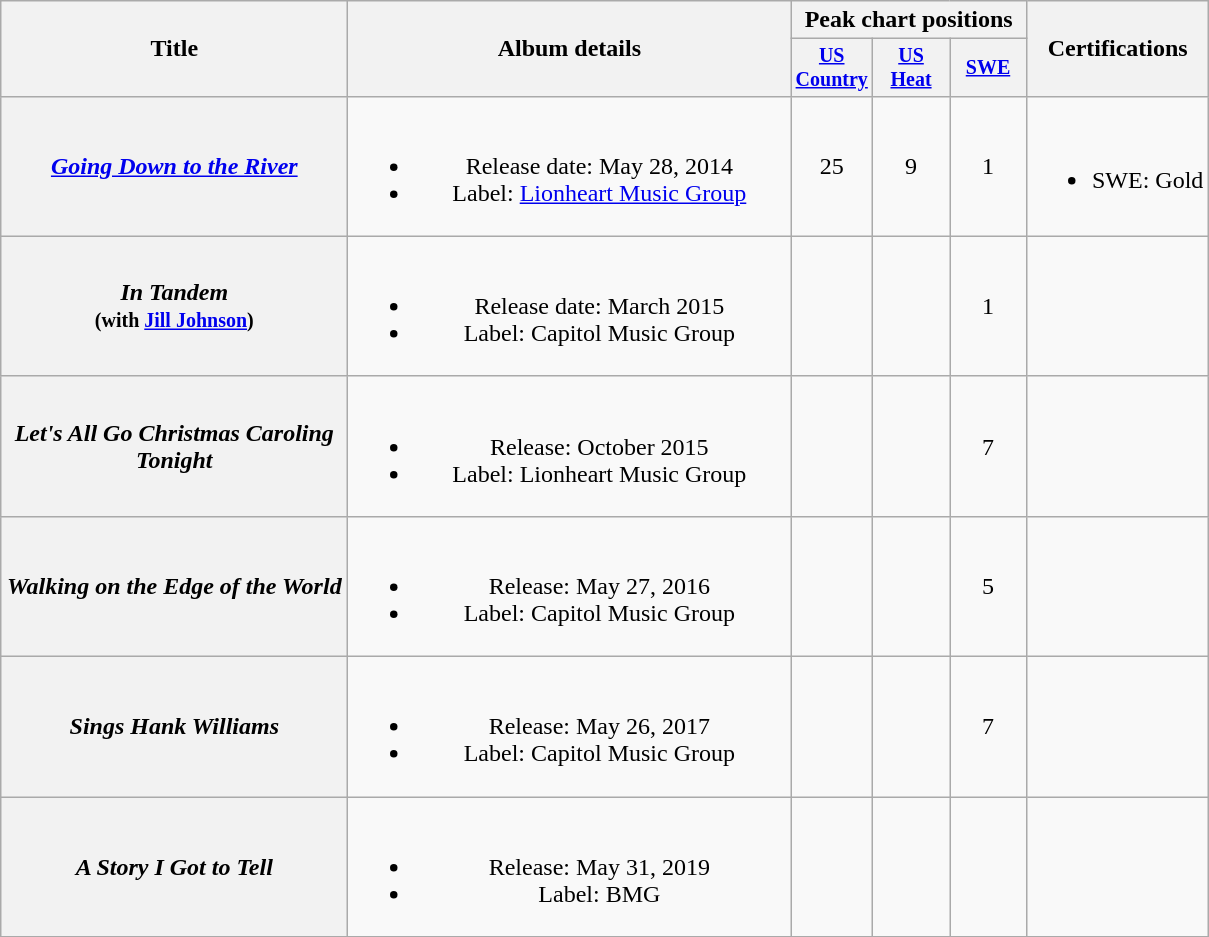<table class="wikitable plainrowheaders" style="text-align:center;">
<tr>
<th rowspan="2" style="width:14em;">Title</th>
<th rowspan="2" style="width:18em;">Album details</th>
<th colspan="3">Peak chart positions</th>
<th rowspan="2">Certifications</th>
</tr>
<tr style="font-size:smaller;">
<th width="45"><a href='#'>US Country</a></th>
<th width="45"><a href='#'>US Heat</a></th>
<th width="45"><a href='#'>SWE</a><br></th>
</tr>
<tr>
<th scope="row"><em><a href='#'>Going Down to the River</a></em></th>
<td><br><ul><li>Release date: May 28, 2014</li><li>Label: <a href='#'>Lionheart Music Group</a></li></ul></td>
<td>25</td>
<td>9</td>
<td>1</td>
<td><br><ul><li>SWE: Gold</li></ul></td>
</tr>
<tr>
<th scope="row"><em>In Tandem</em> <br><small>(with <a href='#'>Jill Johnson</a>)</small></th>
<td><br><ul><li>Release date: March 2015</li><li>Label: Capitol Music Group</li></ul></td>
<td></td>
<td></td>
<td>1</td>
<td></td>
</tr>
<tr>
<th scope="row"><em>Let's All Go Christmas Caroling Tonight</em></th>
<td><br><ul><li>Release: October 2015</li><li>Label: Lionheart Music Group</li></ul></td>
<td></td>
<td></td>
<td>7</td>
<td></td>
</tr>
<tr>
<th scope="row"><em>Walking on the Edge of the World</em></th>
<td><br><ul><li>Release: May 27, 2016</li><li>Label: Capitol Music Group</li></ul></td>
<td></td>
<td></td>
<td>5</td>
<td></td>
</tr>
<tr>
<th scope="row"><em>Sings Hank Williams</em></th>
<td><br><ul><li>Release: May 26, 2017</li><li>Label: Capitol Music Group</li></ul></td>
<td></td>
<td></td>
<td>7<br></td>
<td></td>
</tr>
<tr>
<th scope="row"><em>A Story I Got to Tell</em></th>
<td><br><ul><li>Release: May 31, 2019</li><li>Label: BMG</li></ul></td>
<td></td>
<td></td>
<td></td>
<td></td>
</tr>
<tr>
</tr>
</table>
